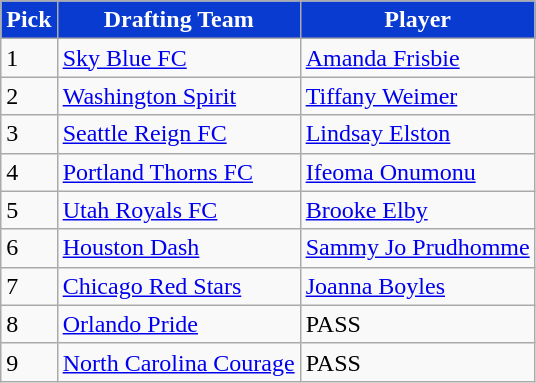<table class="wikitable sortable">
<tr>
<th style="background:#0A3BD1; color:#fff;" scope="col">Pick</th>
<th style="background:#0A3BD1; color:#fff;" scope="col">Drafting Team</th>
<th style="background:#0A3BD1; color:#fff;" scope="col">Player</th>
</tr>
<tr>
<td>1</td>
<td><a href='#'>Sky Blue FC</a></td>
<td><a href='#'>Amanda Frisbie</a></td>
</tr>
<tr>
<td>2</td>
<td><a href='#'>Washington Spirit</a></td>
<td><a href='#'>Tiffany Weimer</a></td>
</tr>
<tr>
<td>3</td>
<td><a href='#'>Seattle Reign FC</a></td>
<td><a href='#'>Lindsay Elston</a></td>
</tr>
<tr>
<td>4</td>
<td><a href='#'>Portland Thorns FC</a></td>
<td><a href='#'>Ifeoma Onumonu</a></td>
</tr>
<tr>
<td>5</td>
<td><a href='#'>Utah Royals FC</a></td>
<td><a href='#'>Brooke Elby</a></td>
</tr>
<tr>
<td>6</td>
<td><a href='#'>Houston Dash</a></td>
<td><a href='#'>Sammy Jo Prudhomme</a></td>
</tr>
<tr>
<td>7</td>
<td><a href='#'>Chicago Red Stars</a></td>
<td><a href='#'>Joanna Boyles</a></td>
</tr>
<tr>
<td>8</td>
<td><a href='#'>Orlando Pride</a></td>
<td>PASS</td>
</tr>
<tr>
<td>9</td>
<td><a href='#'>North Carolina Courage</a></td>
<td>PASS</td>
</tr>
</table>
